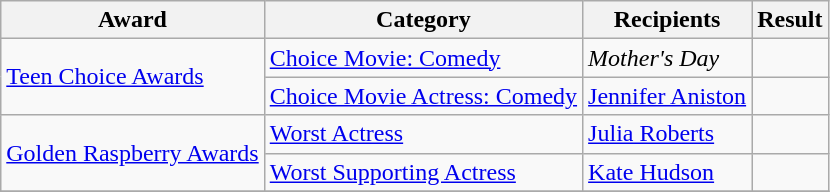<table class="wikitable sortable">
<tr>
<th>Award</th>
<th>Category</th>
<th>Recipients</th>
<th>Result</th>
</tr>
<tr>
<td rowspan="2"><a href='#'>Teen Choice Awards</a></td>
<td><a href='#'>Choice Movie: Comedy</a></td>
<td><em>Mother's Day</em></td>
<td></td>
</tr>
<tr>
<td><a href='#'>Choice Movie Actress: Comedy</a></td>
<td><a href='#'>Jennifer Aniston</a></td>
<td></td>
</tr>
<tr>
<td rowspan="2"><a href='#'>Golden Raspberry Awards</a></td>
<td><a href='#'>Worst Actress</a></td>
<td><a href='#'>Julia Roberts</a></td>
<td></td>
</tr>
<tr>
<td><a href='#'>Worst Supporting Actress</a></td>
<td><a href='#'>Kate Hudson</a></td>
<td></td>
</tr>
<tr>
</tr>
</table>
